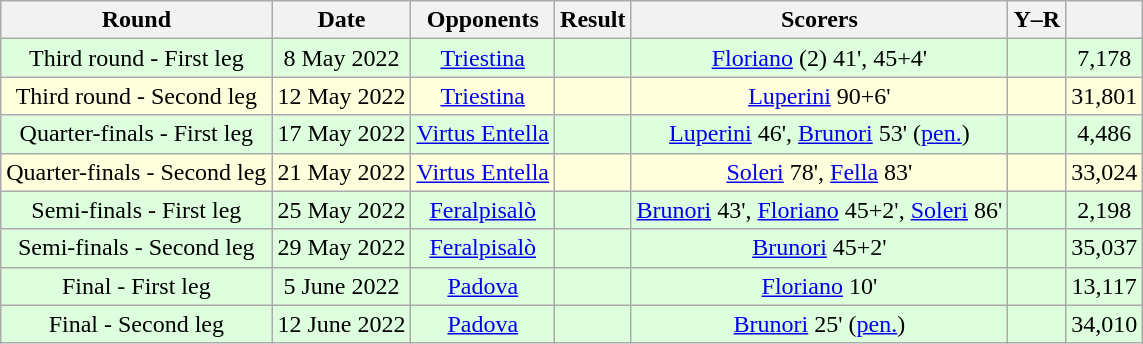<table class="wikitable" style="text-align:center">
<tr>
<th>Round</th>
<th>Date</th>
<th>Opponents</th>
<th>Result</th>
<th>Scorers</th>
<th>Y–R</th>
<th></th>
</tr>
<tr style="background:#ddffdd">
<td>Third round - First leg</td>
<td>8 May 2022</td>
<td><a href='#'>Triestina</a></td>
<td></td>
<td><a href='#'>Floriano</a> (2) 41', 45+4'</td>
<td></td>
<td>7,178</td>
</tr>
<tr style="background:#ffffdd">
<td>Third round - Second leg</td>
<td>12 May 2022</td>
<td><a href='#'>Triestina</a></td>
<td></td>
<td><a href='#'>Luperini</a> 90+6'</td>
<td></td>
<td>31,801</td>
</tr>
<tr style="background:#ddffdd">
<td>Quarter-finals - First leg</td>
<td>17 May 2022</td>
<td><a href='#'>Virtus Entella</a></td>
<td></td>
<td><a href='#'>Luperini</a> 46', <a href='#'>Brunori</a> 53' (<a href='#'>pen.</a>)</td>
<td></td>
<td>4,486</td>
</tr>
<tr style="background:#ffffdd">
<td>Quarter-finals - Second leg</td>
<td>21 May 2022</td>
<td><a href='#'>Virtus Entella</a></td>
<td></td>
<td><a href='#'>Soleri</a> 78', <a href='#'>Fella</a> 83'</td>
<td></td>
<td>33,024</td>
</tr>
<tr style="background:#ddffdd">
<td>Semi-finals - First leg</td>
<td>25 May 2022</td>
<td><a href='#'>Feralpisalò</a></td>
<td></td>
<td><a href='#'>Brunori</a> 43', <a href='#'>Floriano</a> 45+2', <a href='#'>Soleri</a> 86'</td>
<td></td>
<td>2,198</td>
</tr>
<tr style="background:#ddffdd">
<td>Semi-finals - Second leg</td>
<td>29 May 2022</td>
<td><a href='#'>Feralpisalò</a></td>
<td></td>
<td><a href='#'>Brunori</a> 45+2'</td>
<td></td>
<td>35,037</td>
</tr>
<tr style="background:#ddffdd">
<td>Final - First leg</td>
<td>5 June 2022</td>
<td><a href='#'>Padova</a></td>
<td></td>
<td><a href='#'>Floriano</a> 10'</td>
<td></td>
<td>13,117</td>
</tr>
<tr style="background:#ddffdd">
<td>Final - Second leg</td>
<td>12 June 2022</td>
<td><a href='#'>Padova</a></td>
<td></td>
<td><a href='#'>Brunori</a> 25' (<a href='#'>pen.</a>)</td>
<td></td>
<td>34,010</td>
</tr>
</table>
